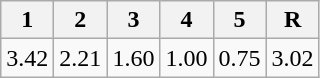<table class=wikitable>
<tr>
<th>1</th>
<th>2</th>
<th>3</th>
<th>4</th>
<th>5</th>
<th>R</th>
</tr>
<tr>
<td>3.42</td>
<td>2.21</td>
<td>1.60</td>
<td>1.00</td>
<td>0.75</td>
<td>3.02</td>
</tr>
</table>
